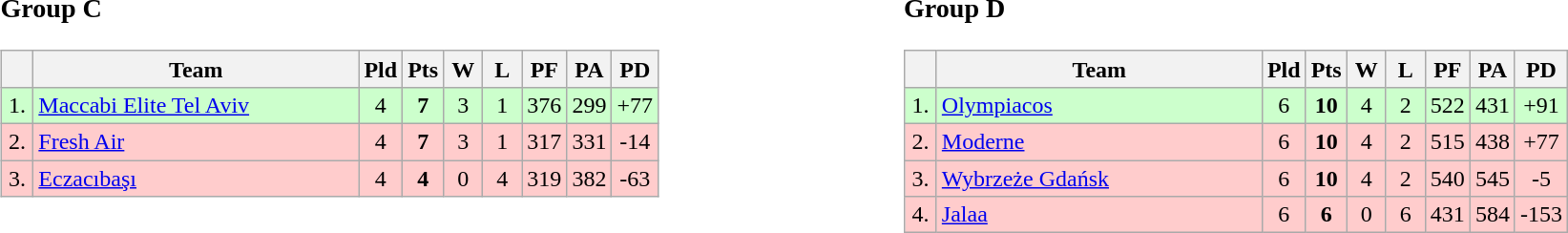<table>
<tr>
<td style="vertical-align:top; width:33%;"><br><h3>Group C</h3><table class="wikitable" style="text-align:center">
<tr>
<th width=15></th>
<th width=220>Team</th>
<th width=20>Pld</th>
<th width=20>Pts</th>
<th width=20>W</th>
<th width=20>L</th>
<th width=20>PF</th>
<th width=20>PA</th>
<th width=20>PD</th>
</tr>
<tr style="background: #ccffcc;">
<td>1.</td>
<td align=left> <a href='#'>Maccabi Elite Tel Aviv</a></td>
<td>4</td>
<td><strong>7</strong></td>
<td>3</td>
<td>1</td>
<td>376</td>
<td>299</td>
<td>+77</td>
</tr>
<tr style="background: #ffcccc;">
<td>2.</td>
<td align=left> <a href='#'>Fresh Air</a></td>
<td>4</td>
<td><strong>7</strong></td>
<td>3</td>
<td>1</td>
<td>317</td>
<td>331</td>
<td>-14</td>
</tr>
<tr style="background: #ffcccc;">
<td>3.</td>
<td align=left> <a href='#'>Eczacıbaşı</a></td>
<td>4</td>
<td><strong>4</strong></td>
<td>0</td>
<td>4</td>
<td>319</td>
<td>382</td>
<td>-63</td>
</tr>
</table>
</td>
<td style="vertical-align:top; width:33%;"><br><h3>Group D</h3><table class="wikitable" style="text-align:center">
<tr>
<th width=15></th>
<th width=220>Team</th>
<th width=20>Pld</th>
<th width=20>Pts</th>
<th width=20>W</th>
<th width=20>L</th>
<th width=20>PF</th>
<th width=20>PA</th>
<th width=20>PD</th>
</tr>
<tr style="background: #ccffcc;">
<td>1.</td>
<td align=left> <a href='#'>Olympiacos</a></td>
<td>6</td>
<td><strong>10</strong></td>
<td>4</td>
<td>2</td>
<td>522</td>
<td>431</td>
<td>+91</td>
</tr>
<tr style="background: #ffcccc;">
<td>2.</td>
<td align=left> <a href='#'>Moderne</a></td>
<td>6</td>
<td><strong>10</strong></td>
<td>4</td>
<td>2</td>
<td>515</td>
<td>438</td>
<td>+77</td>
</tr>
<tr style="background: #ffcccc;">
<td>3.</td>
<td align=left> <a href='#'>Wybrzeże Gdańsk</a></td>
<td>6</td>
<td><strong>10</strong></td>
<td>4</td>
<td>2</td>
<td>540</td>
<td>545</td>
<td>-5</td>
</tr>
<tr style="background: #ffcccc;">
<td>4.</td>
<td align=left> <a href='#'>Jalaa</a></td>
<td>6</td>
<td><strong>6</strong></td>
<td>0</td>
<td>6</td>
<td>431</td>
<td>584</td>
<td>-153</td>
</tr>
</table>
</td>
</tr>
</table>
